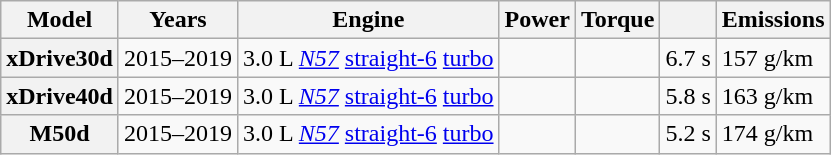<table class="wikitable sortable" style="text-align: centre;">
<tr>
<th>Model</th>
<th>Years</th>
<th>Engine</th>
<th>Power</th>
<th>Torque</th>
<th></th>
<th> Emissions</th>
</tr>
<tr>
<th>xDrive30d</th>
<td>2015–2019</td>
<td>3.0 L <em><a href='#'>N57</a></em> <a href='#'>straight-6</a> <a href='#'>turbo</a></td>
<td></td>
<td></td>
<td>6.7 s</td>
<td>157 g/km</td>
</tr>
<tr>
<th>xDrive40d</th>
<td>2015–2019</td>
<td>3.0 L <em><a href='#'>N57</a></em> <a href='#'>straight-6</a> <a href='#'>turbo</a></td>
<td></td>
<td></td>
<td>5.8 s</td>
<td>163 g/km</td>
</tr>
<tr>
<th>M50d</th>
<td>2015–2019</td>
<td>3.0 L <em><a href='#'>N57</a></em> <a href='#'>straight-6</a> <a href='#'>turbo</a></td>
<td></td>
<td></td>
<td>5.2 s</td>
<td>174 g/km</td>
</tr>
</table>
